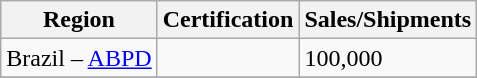<table class="wikitable">
<tr>
<th>Region</th>
<th>Certification</th>
<th>Sales/Shipments</th>
</tr>
<tr>
<td>Brazil – <a href='#'>ABPD</a></td>
<td></td>
<td>100,000</td>
</tr>
<tr>
</tr>
</table>
